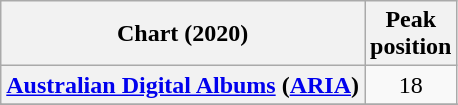<table class="wikitable sortable plainrowheaders" style="text-align:center">
<tr>
<th scope="col">Chart (2020)</th>
<th scope="col">Peak<br>position</th>
</tr>
<tr>
<th scope="row"><a href='#'>Australian Digital Albums</a> (<a href='#'>ARIA</a>)</th>
<td>18</td>
</tr>
<tr>
</tr>
<tr>
</tr>
<tr>
</tr>
<tr>
</tr>
<tr>
</tr>
<tr>
</tr>
<tr>
</tr>
</table>
